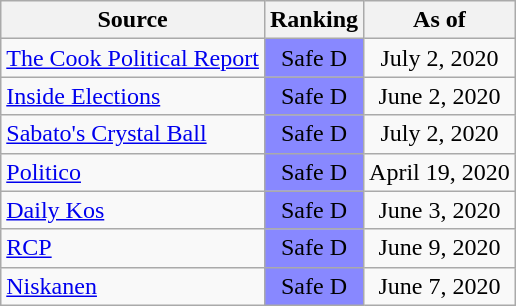<table class="wikitable" style="text-align:center">
<tr>
<th>Source</th>
<th>Ranking</th>
<th>As of</th>
</tr>
<tr>
<td align="left"><a href='#'>The Cook Political Report</a></td>
<td style="background:#88f" data-sort-value=-4>Safe D</td>
<td>July 2, 2020</td>
</tr>
<tr>
<td align="left"><a href='#'>Inside Elections</a></td>
<td style="background:#88f" data-sort-value=-4>Safe D</td>
<td>June 2, 2020</td>
</tr>
<tr>
<td align="left"><a href='#'>Sabato's Crystal Ball</a></td>
<td style="background:#88f" data-sort-value=-4>Safe D</td>
<td>July 2, 2020</td>
</tr>
<tr>
<td align="left"><a href='#'>Politico</a></td>
<td style="background:#88f" data-sort-value=-4>Safe D</td>
<td>April 19, 2020</td>
</tr>
<tr>
<td align="left"><a href='#'>Daily Kos</a></td>
<td style="background:#88f" data-sort-value=-4>Safe D</td>
<td>June 3, 2020</td>
</tr>
<tr>
<td align="left"><a href='#'>RCP</a></td>
<td style="background:#88f" data-sort-value=-4>Safe D</td>
<td>June 9, 2020</td>
</tr>
<tr>
<td align="left"><a href='#'>Niskanen</a></td>
<td style="background:#88f" data-sort-value=-4>Safe D</td>
<td>June 7, 2020</td>
</tr>
</table>
